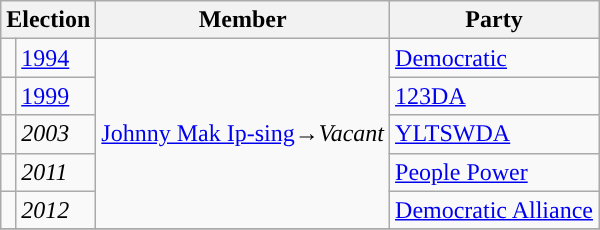<table class="wikitable">
<tr>
<th colspan="2">Election</th>
<th>Member</th>
<th>Party</th>
</tr>
<tr>
<td style="background-color: "></td>
<td><a href='#'>1994</a></td>
<td rowspan=5><a href='#'>Johnny Mak Ip-sing</a>→<em>Vacant</em></td>
<td><a href='#'>Democratic</a></td>
</tr>
<tr>
<td style="background-color: "></td>
<td><a href='#'>1999</a></td>
<td><a href='#'>123DA</a></td>
</tr>
<tr>
<td style="background-color: "></td>
<td><em>2003</em></td>
<td><a href='#'>YLTSWDA</a></td>
</tr>
<tr>
<td style="background-color: "></td>
<td><em>2011</em></td>
<td><a href='#'>People Power</a></td>
</tr>
<tr>
<td style="background-color: "></td>
<td><em>2012</em></td>
<td><a href='#'>Democratic Alliance</a></td>
</tr>
<tr>
</tr>
</table>
